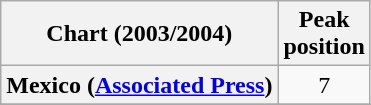<table class="wikitable sortable plainrowheaders" style="text-align:center">
<tr>
<th scope="col">Chart (2003/2004)</th>
<th scope="col">Peak<br>position</th>
</tr>
<tr>
<th scope="row">Mexico (<a href='#'>Associated Press</a>)</th>
<td>7</td>
</tr>
<tr>
</tr>
<tr>
</tr>
<tr>
</tr>
<tr>
</tr>
<tr>
</tr>
</table>
